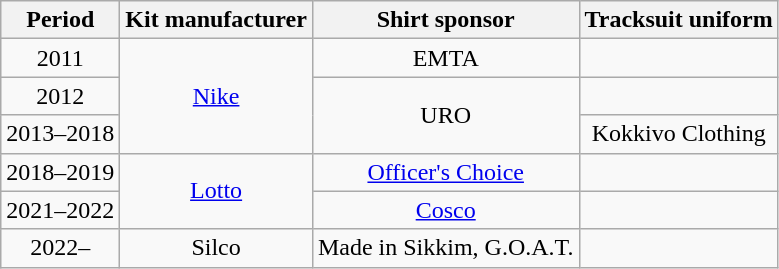<table class="wikitable" style="text-align:center;margin-left:1em;float:center">
<tr>
<th>Period</th>
<th>Kit manufacturer</th>
<th>Shirt sponsor</th>
<th>Tracksuit uniform</th>
</tr>
<tr>
<td>2011</td>
<td rowspan=3><a href='#'>Nike</a></td>
<td>EMTA</td>
<td></td>
</tr>
<tr>
<td>2012</td>
<td rowspan=2>URO</td>
<td></td>
</tr>
<tr>
<td>2013–2018</td>
<td>Kokkivo Clothing</td>
</tr>
<tr>
<td>2018–2019</td>
<td rowspan=2><a href='#'>Lotto</a></td>
<td><a href='#'>Officer's Choice</a></td>
<td></td>
</tr>
<tr>
<td>2021–2022</td>
<td><a href='#'>Cosco</a></td>
<td></td>
</tr>
<tr>
<td>2022–</td>
<td>Silco</td>
<td rowspan=2>Made in Sikkim, G.O.A.T.</td>
<td></td>
</tr>
</table>
